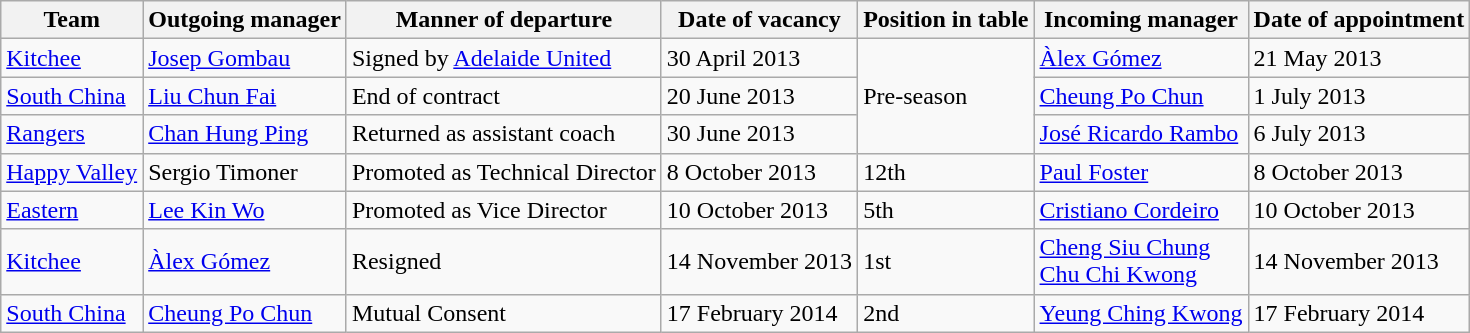<table class="wikitable">
<tr>
<th>Team</th>
<th>Outgoing manager</th>
<th>Manner of departure</th>
<th>Date of vacancy</th>
<th>Position in table</th>
<th>Incoming manager</th>
<th>Date of appointment</th>
</tr>
<tr>
<td><a href='#'>Kitchee</a></td>
<td><a href='#'>Josep Gombau</a></td>
<td>Signed by <a href='#'>Adelaide United</a></td>
<td>30 April 2013</td>
<td rowspan=3>Pre-season</td>
<td><a href='#'>Àlex Gómez</a></td>
<td>21 May 2013</td>
</tr>
<tr>
<td><a href='#'>South China</a></td>
<td><a href='#'>Liu Chun Fai</a></td>
<td>End of contract</td>
<td>20 June 2013</td>
<td><a href='#'>Cheung Po Chun</a></td>
<td>1 July 2013</td>
</tr>
<tr>
<td><a href='#'>Rangers</a></td>
<td><a href='#'>Chan Hung Ping</a></td>
<td>Returned as assistant coach</td>
<td>30 June 2013</td>
<td><a href='#'>José Ricardo Rambo</a></td>
<td>6 July 2013</td>
</tr>
<tr>
<td><a href='#'>Happy Valley</a></td>
<td>Sergio Timoner</td>
<td>Promoted as Technical Director</td>
<td>8 October 2013</td>
<td>12th</td>
<td><a href='#'>Paul Foster</a></td>
<td>8 October 2013</td>
</tr>
<tr>
<td><a href='#'>Eastern</a></td>
<td><a href='#'>Lee Kin Wo</a></td>
<td>Promoted as Vice Director</td>
<td>10 October 2013</td>
<td>5th</td>
<td><a href='#'>Cristiano Cordeiro</a></td>
<td>10 October 2013</td>
</tr>
<tr>
<td><a href='#'>Kitchee</a></td>
<td><a href='#'>Àlex Gómez</a></td>
<td>Resigned</td>
<td>14 November 2013</td>
<td>1st</td>
<td><a href='#'>Cheng Siu Chung</a><br><a href='#'>Chu Chi Kwong</a></td>
<td>14 November 2013</td>
</tr>
<tr>
<td><a href='#'>South China</a></td>
<td><a href='#'>Cheung Po Chun</a></td>
<td>Mutual Consent</td>
<td>17 February 2014</td>
<td>2nd</td>
<td><a href='#'>Yeung Ching Kwong</a></td>
<td>17 February 2014</td>
</tr>
</table>
